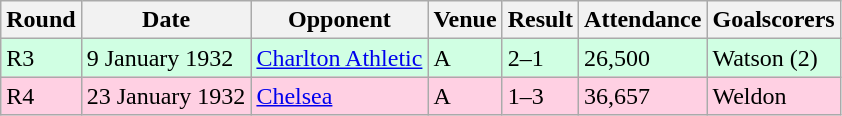<table class="wikitable">
<tr>
<th>Round</th>
<th>Date</th>
<th>Opponent</th>
<th>Venue</th>
<th>Result</th>
<th>Attendance</th>
<th>Goalscorers</th>
</tr>
<tr style="background-color: #d0ffe3;">
<td>R3</td>
<td>9 January 1932</td>
<td><a href='#'>Charlton Athletic</a></td>
<td>A</td>
<td>2–1</td>
<td>26,500</td>
<td>Watson (2)</td>
</tr>
<tr style="background-color: #ffd0e3;">
<td>R4</td>
<td>23 January 1932</td>
<td><a href='#'>Chelsea</a></td>
<td>A</td>
<td>1–3</td>
<td>36,657</td>
<td>Weldon</td>
</tr>
</table>
